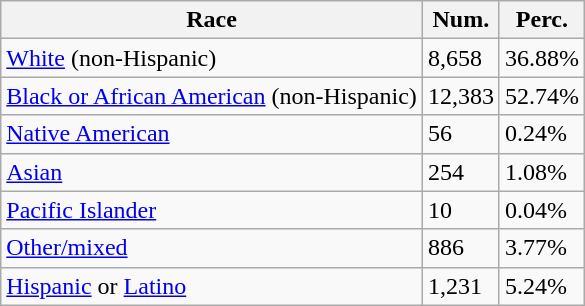<table class="wikitable">
<tr>
<th>Race</th>
<th>Num.</th>
<th>Perc.</th>
</tr>
<tr>
<td><a href='#'>White</a> (non-Hispanic)</td>
<td>8,658</td>
<td>36.88%</td>
</tr>
<tr>
<td><a href='#'>Black or African American</a> (non-Hispanic)</td>
<td>12,383</td>
<td>52.74%</td>
</tr>
<tr>
<td><a href='#'>Native American</a></td>
<td>56</td>
<td>0.24%</td>
</tr>
<tr>
<td><a href='#'>Asian</a></td>
<td>254</td>
<td>1.08%</td>
</tr>
<tr>
<td><a href='#'>Pacific Islander</a></td>
<td>10</td>
<td>0.04%</td>
</tr>
<tr>
<td><a href='#'>Other/mixed</a></td>
<td>886</td>
<td>3.77%</td>
</tr>
<tr>
<td><a href='#'>Hispanic</a> or <a href='#'>Latino</a></td>
<td>1,231</td>
<td>5.24%</td>
</tr>
</table>
